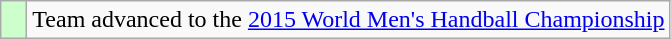<table class="wikitable" style="text-align: center;">
<tr>
<td width=10px bgcolor=#ccffcc></td>
<td>Team advanced to the <a href='#'>2015 World Men's Handball Championship</a></td>
</tr>
</table>
